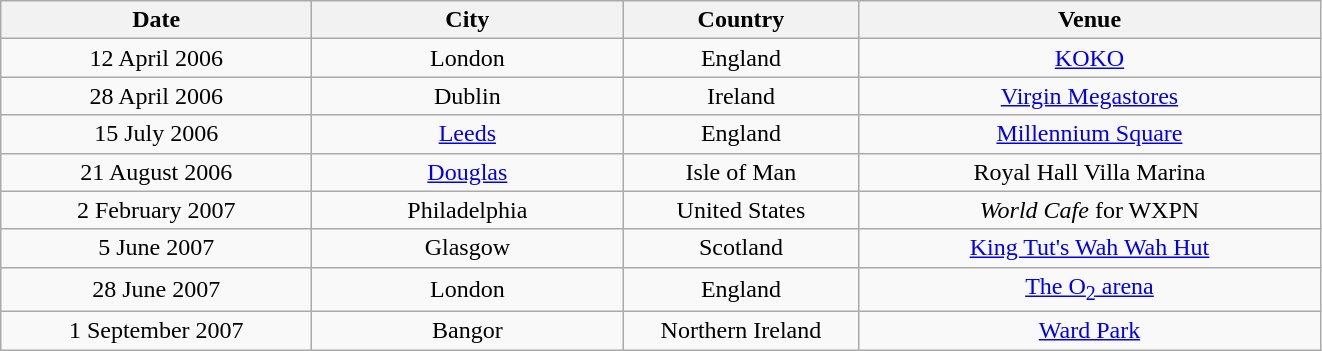<table class="wikitable" style="text-align:center;">
<tr>
<th width="200">Date</th>
<th width="200">City</th>
<th width="150">Country</th>
<th width="300">Venue</th>
</tr>
<tr>
<td>12 April 2006</td>
<td>London</td>
<td>England</td>
<td><a href='#'>KOKO</a></td>
</tr>
<tr>
<td>28 April 2006</td>
<td>Dublin</td>
<td>Ireland</td>
<td><a href='#'>Virgin Megastores</a></td>
</tr>
<tr>
<td>15 July 2006</td>
<td><a href='#'>Leeds</a></td>
<td>England</td>
<td><a href='#'>Millennium Square</a></td>
</tr>
<tr>
<td>21 August 2006</td>
<td><a href='#'>Douglas</a></td>
<td>Isle of Man</td>
<td>Royal Hall Villa Marina</td>
</tr>
<tr>
<td>2 February 2007</td>
<td>Philadelphia</td>
<td>United States</td>
<td><em>World Cafe</em> for WXPN</td>
</tr>
<tr>
<td>5 June 2007</td>
<td>Glasgow</td>
<td>Scotland</td>
<td><a href='#'>King Tut's Wah Wah Hut</a></td>
</tr>
<tr>
<td>28 June 2007</td>
<td>London</td>
<td>England</td>
<td><a href='#'>The O<sub>2</sub> arena</a></td>
</tr>
<tr>
<td>1 September 2007</td>
<td>Bangor</td>
<td>Northern Ireland</td>
<td><a href='#'>Ward Park</a></td>
</tr>
</table>
